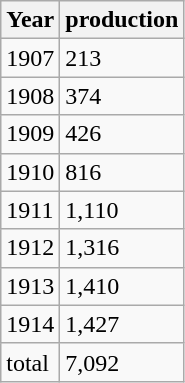<table class="wikitable sortable">
<tr>
<th>Year</th>
<th>production</th>
</tr>
<tr>
<td>1907</td>
<td>213</td>
</tr>
<tr>
<td>1908</td>
<td>374</td>
</tr>
<tr>
<td>1909</td>
<td>426</td>
</tr>
<tr>
<td>1910</td>
<td>816</td>
</tr>
<tr>
<td>1911</td>
<td>1,110</td>
</tr>
<tr>
<td>1912</td>
<td>1,316</td>
</tr>
<tr>
<td>1913</td>
<td>1,410</td>
</tr>
<tr>
<td>1914</td>
<td>1,427</td>
</tr>
<tr>
<td>total</td>
<td>7,092</td>
</tr>
</table>
